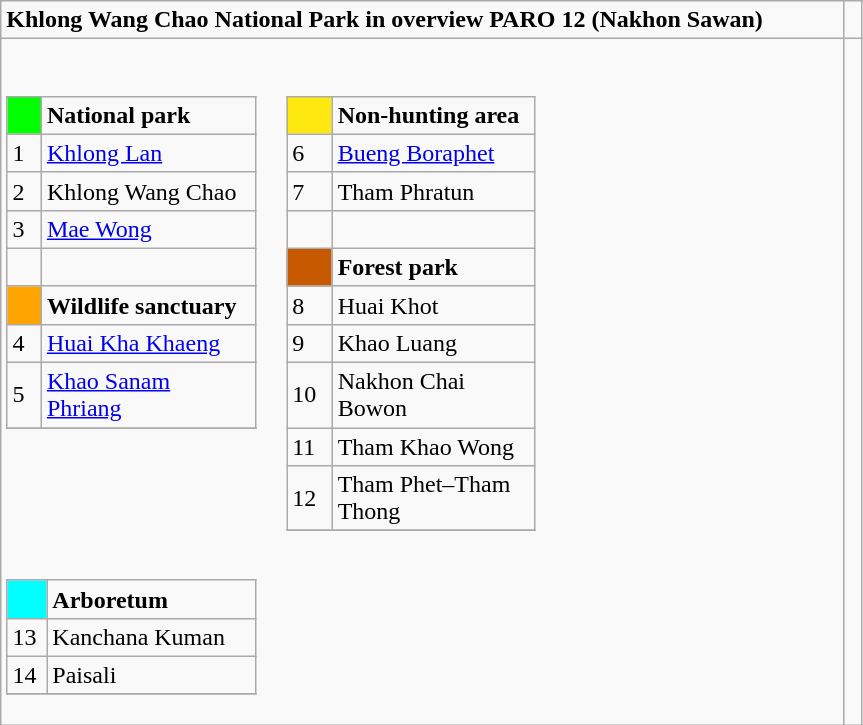<table role="presentation" class="wikitable mw-collapsible mw-collapsed">
<tr>
<td><strong>Khlong Wang Chao National Park in overview PARO 12 (Nakhon Sawan)</strong></td>
<td> </td>
</tr>
<tr>
<td><br><table class= "wikitable" style= "width:30%; display:inline-table;">
<tr>
<td style="width:3%; background:#00FF00;"> </td>
<td style="width:27%;"><strong>National park</strong></td>
</tr>
<tr>
<td>1</td>
<td><a href='#'>Khlong Lan</a></td>
</tr>
<tr>
<td>2</td>
<td>Khlong Wang Chao</td>
</tr>
<tr>
<td>3</td>
<td><a href='#'>Mae Wong</a></td>
</tr>
<tr>
<td> </td>
</tr>
<tr>
<td style="background:#FFA400;"> </td>
<td><strong>Wildlife sanctuary</strong></td>
</tr>
<tr>
<td>4</td>
<td><a href='#'>Huai Kha Khaeng</a></td>
</tr>
<tr>
<td>5</td>
<td><a href='#'>Khao Sanam Phriang</a></td>
</tr>
<tr>
</tr>
</table>
<table class= "wikitable" style= "width:30%; display:inline-table;">
<tr>
<td style="width:3%; background:#FDE910;"> </td>
<td style="width:30%;"><strong>Non-hunting area</strong></td>
</tr>
<tr>
<td>6</td>
<td><a href='#'>Bueng Boraphet</a></td>
</tr>
<tr>
<td>7</td>
<td>Tham Phratun</td>
</tr>
<tr>
<td>  </td>
</tr>
<tr>
<td style="width:3%; background:#C65900;"> </td>
<td style="width:27%;"><strong>Forest park</strong></td>
</tr>
<tr>
<td>8</td>
<td>Huai Khot</td>
</tr>
<tr>
<td>9</td>
<td>Khao Luang</td>
</tr>
<tr>
<td>10</td>
<td>Nakhon Chai Bowon</td>
</tr>
<tr>
<td>11</td>
<td>Tham Khao Wong</td>
</tr>
<tr>
<td>12</td>
<td>Tham Phet–Tham Thong</td>
</tr>
<tr>
</tr>
</table>
<table class= "wikitable" style= "width:30%; display:inline-table;">
<tr>
<td style="background:#00FFFF;"> </td>
<td><strong>Arboretum</strong></td>
</tr>
<tr>
<td>13</td>
<td>Kanchana Kuman</td>
</tr>
<tr>
<td>14</td>
<td>Paisali</td>
</tr>
<tr>
</tr>
</table>
</td>
</tr>
</table>
